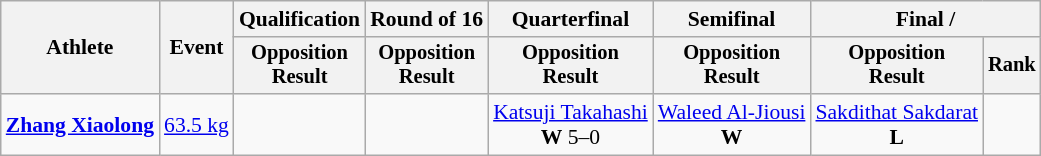<table class="wikitable" style="font-size:90%">
<tr>
<th rowspan=2>Athlete</th>
<th rowspan=2>Event</th>
<th>Qualification</th>
<th>Round of 16</th>
<th>Quarterfinal</th>
<th>Semifinal</th>
<th colspan=2>Final / </th>
</tr>
<tr style="font-size: 95%">
<th>Opposition<br>Result</th>
<th>Opposition<br>Result</th>
<th>Opposition<br>Result</th>
<th>Opposition<br>Result</th>
<th>Opposition<br>Result</th>
<th>Rank</th>
</tr>
<tr align=center>
<td align=left><strong><a href='#'>Zhang Xiaolong</a></strong></td>
<td align=left><a href='#'>63.5 kg</a></td>
<td></td>
<td></td>
<td> <a href='#'>Katsuji Takahashi</a><br><strong>W</strong> 5–0</td>
<td> <a href='#'>Waleed Al-Jiousi</a><br><strong>W</strong></td>
<td> <a href='#'>Sakdithat Sakdarat</a><br><strong>L</strong></td>
</tr>
</table>
